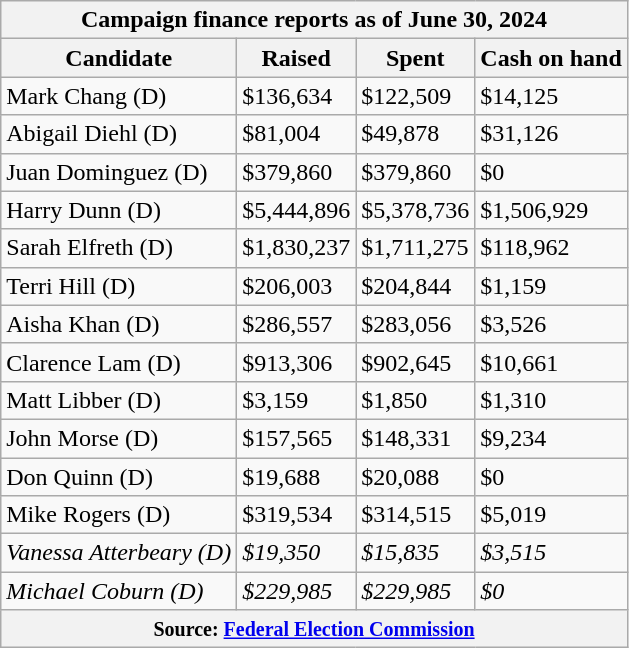<table class="wikitable sortable">
<tr>
<th colspan=4>Campaign finance reports as of June 30, 2024</th>
</tr>
<tr style="text-align:center;">
<th>Candidate</th>
<th>Raised</th>
<th>Spent</th>
<th>Cash on hand</th>
</tr>
<tr>
<td>Mark Chang (D)</td>
<td>$136,634</td>
<td>$122,509</td>
<td>$14,125</td>
</tr>
<tr>
<td>Abigail Diehl (D)</td>
<td>$81,004</td>
<td>$49,878</td>
<td>$31,126</td>
</tr>
<tr>
<td>Juan Dominguez (D)</td>
<td>$379,860</td>
<td>$379,860</td>
<td>$0</td>
</tr>
<tr>
<td>Harry Dunn (D)</td>
<td>$5,444,896</td>
<td>$5,378,736</td>
<td>$1,506,929</td>
</tr>
<tr>
<td>Sarah Elfreth (D)</td>
<td>$1,830,237</td>
<td>$1,711,275</td>
<td>$118,962</td>
</tr>
<tr>
<td>Terri Hill (D)</td>
<td>$206,003</td>
<td>$204,844</td>
<td>$1,159</td>
</tr>
<tr>
<td>Aisha Khan (D)</td>
<td>$286,557</td>
<td>$283,056</td>
<td>$3,526</td>
</tr>
<tr>
<td>Clarence Lam (D)</td>
<td>$913,306</td>
<td>$902,645</td>
<td>$10,661</td>
</tr>
<tr>
<td>Matt Libber (D)</td>
<td>$3,159</td>
<td>$1,850</td>
<td>$1,310</td>
</tr>
<tr>
<td>John Morse (D)</td>
<td>$157,565</td>
<td>$148,331</td>
<td>$9,234</td>
</tr>
<tr>
<td>Don Quinn (D)</td>
<td>$19,688</td>
<td>$20,088</td>
<td>$0</td>
</tr>
<tr>
<td>Mike Rogers (D)</td>
<td>$319,534</td>
<td>$314,515</td>
<td>$5,019</td>
</tr>
<tr>
<td><em>Vanessa Atterbeary (D)</em></td>
<td><em>$19,350</em></td>
<td><em>$15,835</em></td>
<td><em>$3,515</em></td>
</tr>
<tr>
<td><em>Michael Coburn (D)</em></td>
<td><em>$229,985</em></td>
<td><em>$229,985</em></td>
<td><em>$0</em></td>
</tr>
<tr>
<th colspan="4"><small>Source: <a href='#'>Federal Election Commission</a></small></th>
</tr>
</table>
